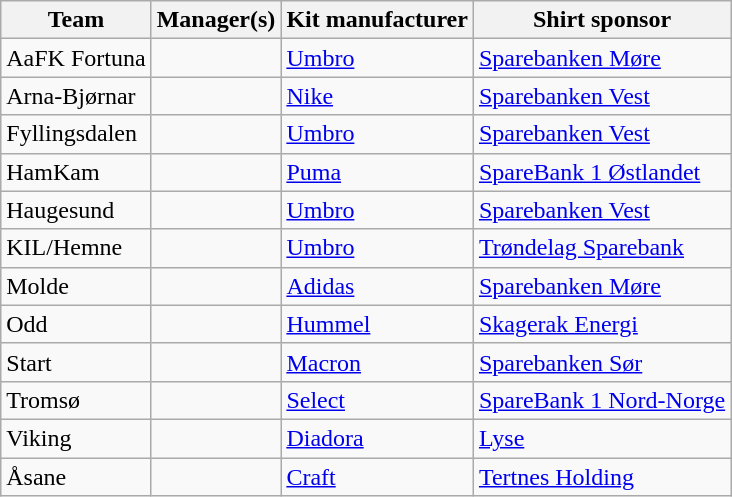<table class="wikitable sortable" border="1">
<tr>
<th>Team</th>
<th>Manager(s)</th>
<th>Kit manufacturer</th>
<th>Shirt sponsor</th>
</tr>
<tr>
<td>AaFK Fortuna</td>
<td> </td>
<td><a href='#'>Umbro</a></td>
<td><a href='#'>Sparebanken Møre</a></td>
</tr>
<tr>
<td>Arna-Bjørnar</td>
<td> </td>
<td><a href='#'>Nike</a></td>
<td><a href='#'>Sparebanken Vest</a></td>
</tr>
<tr>
<td>Fyllingsdalen</td>
<td> </td>
<td><a href='#'>Umbro</a></td>
<td><a href='#'>Sparebanken Vest</a></td>
</tr>
<tr>
<td>HamKam</td>
<td> </td>
<td><a href='#'>Puma</a></td>
<td><a href='#'>SpareBank 1 Østlandet</a></td>
</tr>
<tr>
<td>Haugesund</td>
<td> <br> </td>
<td><a href='#'>Umbro</a></td>
<td><a href='#'>Sparebanken Vest</a></td>
</tr>
<tr>
<td>KIL/Hemne</td>
<td> </td>
<td><a href='#'>Umbro</a></td>
<td><a href='#'>Trøndelag Sparebank</a></td>
</tr>
<tr>
<td>Molde</td>
<td> </td>
<td><a href='#'>Adidas</a></td>
<td><a href='#'>Sparebanken Møre</a></td>
</tr>
<tr>
<td>Odd</td>
<td> </td>
<td><a href='#'>Hummel</a></td>
<td><a href='#'>Skagerak Energi</a></td>
</tr>
<tr>
<td>Start</td>
<td> </td>
<td><a href='#'>Macron</a></td>
<td><a href='#'>Sparebanken Sør</a></td>
</tr>
<tr>
<td>Tromsø</td>
<td> </td>
<td><a href='#'>Select</a></td>
<td><a href='#'>SpareBank 1 Nord-Norge</a></td>
</tr>
<tr>
<td>Viking</td>
<td> </td>
<td><a href='#'>Diadora</a></td>
<td><a href='#'>Lyse</a></td>
</tr>
<tr>
<td>Åsane</td>
<td> </td>
<td><a href='#'>Craft</a></td>
<td><a href='#'>Tertnes Holding</a></td>
</tr>
</table>
